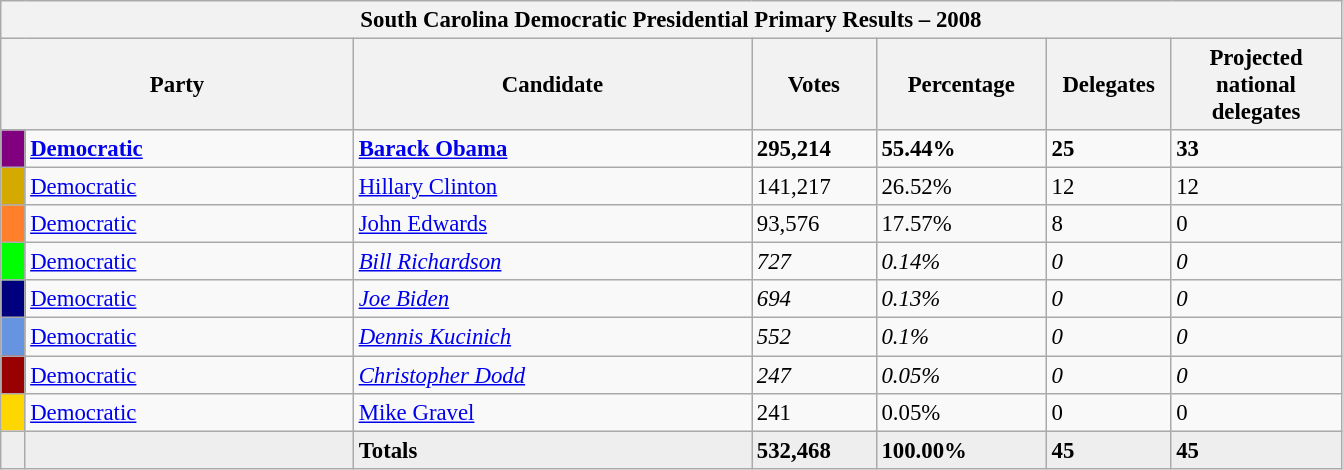<table class="wikitable" style="font-size: 95%;">
<tr>
<th colspan="7">South Carolina Democratic Presidential Primary Results – 2008</th>
</tr>
<tr>
<th colspan="2" style="width: 15em">Party</th>
<th style="width: 17em">Candidate</th>
<th style="width: 5em">Votes</th>
<th style="width: 7em">Percentage</th>
<th style="width: 5em">Delegates</th>
<th style="width: 7em">Projected national delegates</th>
</tr>
<tr>
<th style="background-color:#800080; width: 3px"></th>
<td style="width: 130px"><strong> <a href='#'>Democratic</a></strong></td>
<td align="left"><strong><a href='#'>Barack Obama</a></strong></td>
<td><strong>295,214</strong></td>
<td><strong>55.44%</strong></td>
<td><strong>25</strong></td>
<td><strong>33</strong></td>
</tr>
<tr>
<th style="background-color:#d4aa00; width: 3px"></th>
<td style="width: 130px"><a href='#'>Democratic</a></td>
<td align="left"><a href='#'>Hillary Clinton</a></td>
<td>141,217</td>
<td>26.52%</td>
<td>12</td>
<td>12</td>
</tr>
<tr>
<th style="background-color:#ff7f2a; width: 3px"></th>
<td style="width: 130px"><a href='#'>Democratic</a></td>
<td align="left"><a href='#'>John Edwards</a></td>
<td>93,576</td>
<td>17.57%</td>
<td>8</td>
<td>0</td>
</tr>
<tr>
<th style="background-color:#00FF00; width: 3px"></th>
<td style="width: 130px"><a href='#'>Democratic</a></td>
<td align="left"><em><a href='#'>Bill Richardson</a></em></td>
<td><em>727</em></td>
<td><em>0.14%</em></td>
<td><em>0</em></td>
<td><em>0</em></td>
</tr>
<tr>
<th style="background-color:#00007f; width: 3px"></th>
<td style="width: 130px"><a href='#'>Democratic</a></td>
<td align="left"><em><a href='#'>Joe Biden</a></em></td>
<td><em>694</em></td>
<td><em>0.13%</em></td>
<td><em>0</em></td>
<td><em>0</em></td>
</tr>
<tr>
<th style="background-color:#6794e0; width: 3px"></th>
<td style="width: 130px"><a href='#'>Democratic</a></td>
<td align="left"><em><a href='#'>Dennis Kucinich</a></em></td>
<td><em>552</em></td>
<td><em>0.1%</em></td>
<td><em>0</em></td>
<td><em>0</em></td>
</tr>
<tr>
<th style="background-color:#990000; width: 3px"></th>
<td style="width: 130px"><a href='#'>Democratic</a></td>
<td align="left"><em><a href='#'>Christopher Dodd</a></em></td>
<td><em>247</em></td>
<td><em>0.05%</em></td>
<td><em>0</em></td>
<td><em>0</em></td>
</tr>
<tr>
<th style="background-color:#ffd700; width: 3px"></th>
<td style="width: 130px"><a href='#'>Democratic</a></td>
<td align="left"><a href='#'>Mike Gravel</a></td>
<td>241</td>
<td>0.05%</td>
<td>0</td>
<td>0</td>
</tr>
<tr bgcolor="#EEEEEE" style="margin-right:0.5em">
<td></td>
<td></td>
<td><strong>Totals</strong></td>
<td><strong>532,468</strong></td>
<td><strong>100.00%</strong></td>
<td><strong>45</strong></td>
<td><strong>45</strong></td>
</tr>
</table>
